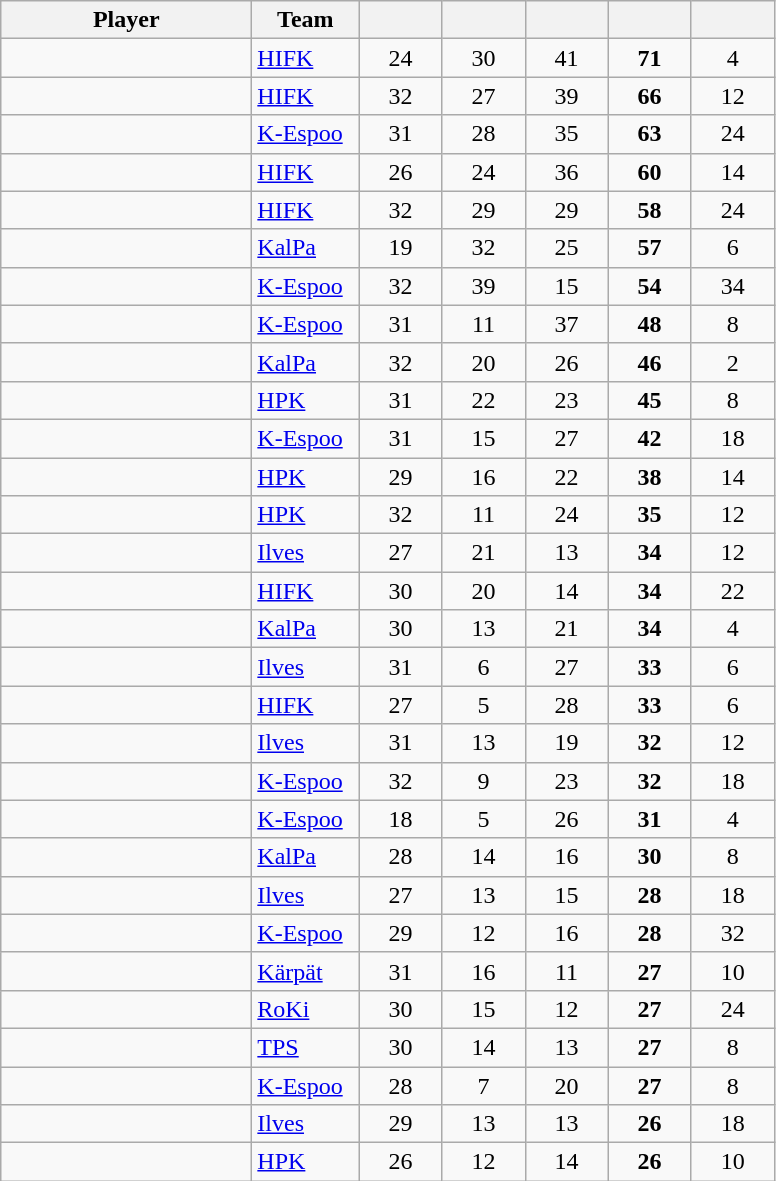<table class="wikitable sortable" style="text-align: center">
<tr>
<th style="width: 10em;">Player</th>
<th style="width: 4em;">Team</th>
<th style="width: 3em;"></th>
<th style="width: 3em;"></th>
<th style="width: 3em;"></th>
<th style="width: 3em;"></th>
<th style="width: 3em;"></th>
</tr>
<tr>
<td align="left"></td>
<td align="left"><a href='#'>HIFK</a></td>
<td>24</td>
<td>30</td>
<td>41</td>
<td><strong>71</strong></td>
<td>4</td>
</tr>
<tr>
<td align="left"></td>
<td align="left"><a href='#'>HIFK</a></td>
<td>32</td>
<td>27</td>
<td>39</td>
<td><strong>66</strong></td>
<td>12</td>
</tr>
<tr>
<td align="left"></td>
<td align="left"><a href='#'>K-Espoo</a></td>
<td>31</td>
<td>28</td>
<td>35</td>
<td><strong>63</strong></td>
<td>24</td>
</tr>
<tr>
<td align="left"></td>
<td align="left"><a href='#'>HIFK</a></td>
<td>26</td>
<td>24</td>
<td>36</td>
<td><strong>60</strong></td>
<td>14</td>
</tr>
<tr>
<td align="left"></td>
<td align="left"><a href='#'>HIFK</a></td>
<td>32</td>
<td>29</td>
<td>29</td>
<td><strong>58</strong></td>
<td>24</td>
</tr>
<tr>
<td align="left"></td>
<td align="left"><a href='#'>KalPa</a></td>
<td>19</td>
<td>32</td>
<td>25</td>
<td><strong>57</strong></td>
<td>6</td>
</tr>
<tr>
<td align="left"></td>
<td align="left"><a href='#'>K-Espoo</a></td>
<td>32</td>
<td>39</td>
<td>15</td>
<td><strong>54</strong></td>
<td>34</td>
</tr>
<tr>
<td align="left"></td>
<td align="left"><a href='#'>K-Espoo</a></td>
<td>31</td>
<td>11</td>
<td>37</td>
<td><strong>48</strong></td>
<td>8</td>
</tr>
<tr>
<td align="left"></td>
<td align="left"><a href='#'>KalPa</a></td>
<td>32</td>
<td>20</td>
<td>26</td>
<td><strong>46</strong></td>
<td>2</td>
</tr>
<tr>
<td align="left"></td>
<td align="left"><a href='#'>HPK</a></td>
<td>31</td>
<td>22</td>
<td>23</td>
<td><strong>45</strong></td>
<td>8</td>
</tr>
<tr>
<td align="left"></td>
<td align="left"><a href='#'>K-Espoo</a></td>
<td>31</td>
<td>15</td>
<td>27</td>
<td><strong>42</strong></td>
<td>18</td>
</tr>
<tr>
<td align="left"></td>
<td align="left"><a href='#'>HPK</a></td>
<td>29</td>
<td>16</td>
<td>22</td>
<td><strong>38</strong></td>
<td>14</td>
</tr>
<tr>
<td align="left"></td>
<td align="left"><a href='#'>HPK</a></td>
<td>32</td>
<td>11</td>
<td>24</td>
<td><strong>35</strong></td>
<td>12</td>
</tr>
<tr>
<td align="left"></td>
<td align="left"><a href='#'>Ilves</a></td>
<td>27</td>
<td>21</td>
<td>13</td>
<td><strong>34</strong></td>
<td>12</td>
</tr>
<tr>
<td align="left"></td>
<td align="left"><a href='#'>HIFK</a></td>
<td>30</td>
<td>20</td>
<td>14</td>
<td><strong>34</strong></td>
<td>22</td>
</tr>
<tr>
<td align="left"></td>
<td align="left"><a href='#'>KalPa</a></td>
<td>30</td>
<td>13</td>
<td>21</td>
<td><strong>34</strong></td>
<td>4</td>
</tr>
<tr>
<td align="left"></td>
<td align="left"><a href='#'>Ilves</a></td>
<td>31</td>
<td>6</td>
<td>27</td>
<td><strong>33</strong></td>
<td>6</td>
</tr>
<tr>
<td align="left"></td>
<td align="left"><a href='#'>HIFK</a></td>
<td>27</td>
<td>5</td>
<td>28</td>
<td><strong>33</strong></td>
<td>6</td>
</tr>
<tr>
<td align="left"></td>
<td align="left"><a href='#'>Ilves</a></td>
<td>31</td>
<td>13</td>
<td>19</td>
<td><strong>32</strong></td>
<td>12</td>
</tr>
<tr>
<td align="left"></td>
<td align="left"><a href='#'>K-Espoo</a></td>
<td>32</td>
<td>9</td>
<td>23</td>
<td><strong>32</strong></td>
<td>18</td>
</tr>
<tr>
<td align="left"></td>
<td align="left"><a href='#'>K-Espoo</a></td>
<td>18</td>
<td>5</td>
<td>26</td>
<td><strong>31</strong></td>
<td>4</td>
</tr>
<tr>
<td align="left"></td>
<td align="left"><a href='#'>KalPa</a></td>
<td>28</td>
<td>14</td>
<td>16</td>
<td><strong>30</strong></td>
<td>8</td>
</tr>
<tr>
<td align="left"></td>
<td align="left"><a href='#'>Ilves</a></td>
<td>27</td>
<td>13</td>
<td>15</td>
<td><strong>28</strong></td>
<td>18</td>
</tr>
<tr>
<td align="left"></td>
<td align="left"><a href='#'>K-Espoo</a></td>
<td>29</td>
<td>12</td>
<td>16</td>
<td><strong>28</strong></td>
<td>32</td>
</tr>
<tr>
<td align="left"></td>
<td align="left"><a href='#'>Kärpät</a></td>
<td>31</td>
<td>16</td>
<td>11</td>
<td><strong>27</strong></td>
<td>10</td>
</tr>
<tr>
<td align="left"></td>
<td align="left"><a href='#'>RoKi</a></td>
<td>30</td>
<td>15</td>
<td>12</td>
<td><strong>27</strong></td>
<td>24</td>
</tr>
<tr>
<td align="left"></td>
<td align="left"><a href='#'>TPS</a></td>
<td>30</td>
<td>14</td>
<td>13</td>
<td><strong>27</strong></td>
<td>8</td>
</tr>
<tr>
<td align="left"></td>
<td align="left"><a href='#'>K-Espoo</a></td>
<td>28</td>
<td>7</td>
<td>20</td>
<td><strong>27</strong></td>
<td>8</td>
</tr>
<tr>
<td align="left"></td>
<td align="left"><a href='#'>Ilves</a></td>
<td>29</td>
<td>13</td>
<td>13</td>
<td><strong>26</strong></td>
<td>18</td>
</tr>
<tr>
<td align="left"></td>
<td align="left"><a href='#'>HPK</a></td>
<td>26</td>
<td>12</td>
<td>14</td>
<td><strong>26</strong></td>
<td>10</td>
</tr>
</table>
